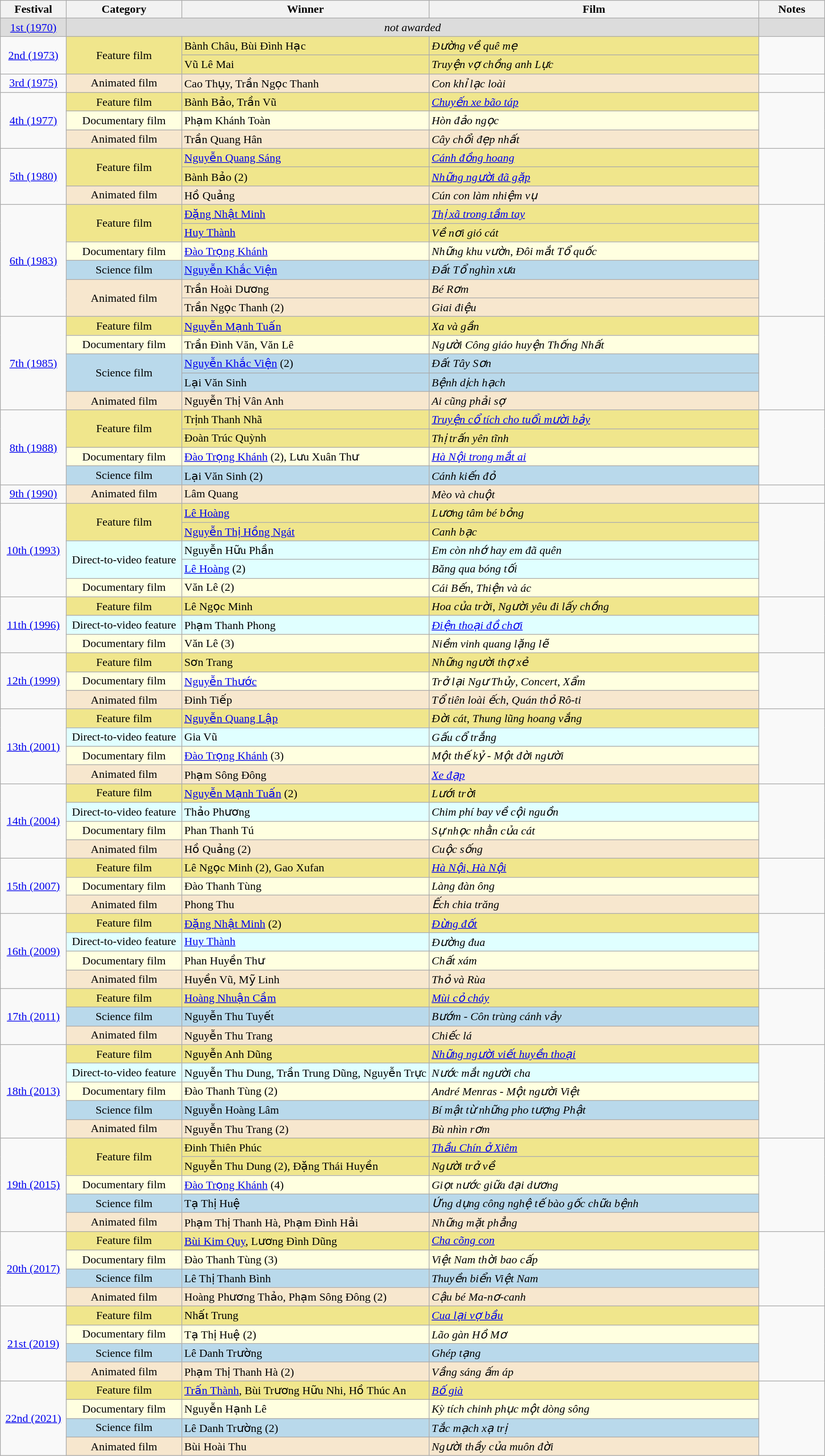<table class="sortable wikitable">
<tr>
<th width="8%">Festival</th>
<th width="14%">Category</th>
<th width="30%">Winner</th>
<th width="40%">Film</th>
<th width="8%">Notes</th>
</tr>
<tr>
<td align=center style="background:#DCDCDC"><a href='#'>1st (1970)</a></td>
<td colspan=3 align=center style="background:#DCDCDC"><em>not awarded</em></td>
<td style="background:#DCDCDC"></td>
</tr>
<tr>
<td align=center rowspan=2><a href='#'>2nd (1973)</a></td>
<td align=center style="background:#F0E68C" rowspan=2>Feature film</td>
<td style="background:#F0E68C">Bành Châu, Bùi Đình Hạc</td>
<td style="background:#F0E68C"><em>Đường về quê mẹ</em></td>
<td rowspan=2></td>
</tr>
<tr>
<td style="background:#F0E68C">Vũ Lê Mai</td>
<td style="background:#F0E68C"><em>Truyện vợ chồng anh Lực</em></td>
</tr>
<tr>
<td align=center><a href='#'>3rd (1975)</a></td>
<td align=center style="background:#F7E7CE">Animated film</td>
<td style="background:#F7E7CE">Cao Thụy, Trần Ngọc Thanh</td>
<td style="background:#F7E7CE"><em>Con khỉ lạc loài</em></td>
<td></td>
</tr>
<tr>
<td align=center rowspan=3><a href='#'>4th (1977)</a></td>
<td align=center style="background:#F0E68C">Feature film</td>
<td style="background:#F0E68C">Bành Bảo, Trần Vũ</td>
<td style="background:#F0E68C"><em><a href='#'>Chuyến xe bão táp</a></em></td>
<td rowspan=3></td>
</tr>
<tr>
<td align=center style="background:#FFFFE0">Documentary film</td>
<td style="background:#FFFFE0">Phạm Khánh Toàn</td>
<td style="background:#FFFFE0"><em>Hòn đảo ngọc</em></td>
</tr>
<tr>
<td align=center style="background:#F7E7CE">Animated film</td>
<td style="background:#F7E7CE">Trần Quang Hân</td>
<td style="background:#F7E7CE"><em>Cây chổi đẹp nhất</em></td>
</tr>
<tr>
<td align=center rowspan=3><a href='#'>5th (1980)</a></td>
<td align=center style="background:#F0E68C" rowspan=2>Feature film</td>
<td style="background:#F0E68C"><a href='#'>Nguyễn Quang Sáng</a></td>
<td style="background:#F0E68C"><em><a href='#'>Cánh đồng hoang</a></em></td>
<td rowspan=3></td>
</tr>
<tr>
<td style="background:#F0E68C">Bành Bảo (2)</td>
<td style="background:#F0E68C"><em><a href='#'>Những người đã gặp</a></em></td>
</tr>
<tr>
<td align=center style="background:#F7E7CE">Animated film</td>
<td style="background:#F7E7CE">Hồ Quảng</td>
<td style="background:#F7E7CE"><em>Cún con làm nhiệm vụ</em></td>
</tr>
<tr>
<td align=center rowspan=6><a href='#'>6th (1983)</a></td>
<td align=center style="background:#F0E68C" rowspan=2>Feature film</td>
<td style="background:#F0E68C"><a href='#'>Đặng Nhật Minh</a></td>
<td style="background:#F0E68C"><em><a href='#'>Thị xã trong tầm tay</a></em></td>
<td rowspan=6></td>
</tr>
<tr>
<td style="background:#F0E68C"><a href='#'>Huy Thành</a></td>
<td style="background:#F0E68C"><em>Về nơi gió cát</em></td>
</tr>
<tr>
<td align=center style="background:#FFFFE0">Documentary film</td>
<td style="background:#FFFFE0"><a href='#'>Đào Trọng Khánh</a></td>
<td style="background:#FFFFE0"><em>Những khu vườn</em>, <em>Đôi mắt Tổ quốc</em></td>
</tr>
<tr>
<td align=center style="background:#B9D9EB">Science film</td>
<td style="background:#B9D9EB"><a href='#'>Nguyễn Khắc Viện</a></td>
<td style="background:#B9D9EB"><em>Đất Tổ nghìn xưa</em></td>
</tr>
<tr>
<td align=center style="background:#F7E7CE" rowspan=2>Animated film</td>
<td style="background:#F7E7CE">Trần Hoài Dương</td>
<td style="background:#F7E7CE"><em>Bé Rơm</em></td>
</tr>
<tr>
<td style="background:#F7E7CE">Trần Ngọc Thanh (2)</td>
<td style="background:#F7E7CE"><em>Giai điệu</em></td>
</tr>
<tr>
<td align=center rowspan=5><a href='#'>7th (1985)</a></td>
<td align=center style="background:#F0E68C">Feature film</td>
<td style="background:#F0E68C"><a href='#'>Nguyễn Mạnh Tuấn</a></td>
<td style="background:#F0E68C"><em>Xa và gần</em></td>
<td rowspan=5></td>
</tr>
<tr>
<td align=center style="background:#FFFFE0">Documentary film</td>
<td style="background:#FFFFE0">Trần Đình Văn, Văn Lê</td>
<td style="background:#FFFFE0"><em>Người Công giáo huyện Thống Nhất</em></td>
</tr>
<tr>
<td align=center rowspan=2 style="background:#B9D9EB">Science film</td>
<td style="background:#B9D9EB"><a href='#'>Nguyễn Khắc Viện</a> (2)</td>
<td style="background:#B9D9EB"><em>Đất Tây Sơn</em></td>
</tr>
<tr>
<td style="background:#B9D9EB">Lại Văn Sinh</td>
<td style="background:#B9D9EB"><em>Bệnh dịch hạch</em></td>
</tr>
<tr>
<td align=center style="background:#F7E7CE">Animated film</td>
<td style="background:#F7E7CE">Nguyễn Thị Vân Anh</td>
<td style="background:#F7E7CE"><em>Ai cũng phải sợ</em></td>
</tr>
<tr>
<td align=center rowspan=4><a href='#'>8th (1988)</a></td>
<td align=center rowspan=2 style="background:#F0E68C">Feature film</td>
<td style="background:#F0E68C">Trịnh Thanh Nhã</td>
<td style="background:#F0E68C"><em><a href='#'>Truyện cổ tích cho tuổi mười bảy</a></em></td>
<td rowspan=4></td>
</tr>
<tr>
<td style="background:#F0E68C">Đoàn Trúc Quỳnh</td>
<td style="background:#F0E68C"><em>Thị trấn yên tĩnh</em></td>
</tr>
<tr>
<td align=center style="background:#FFFFE0">Documentary film</td>
<td style="background:#FFFFE0"><a href='#'>Đào Trọng Khánh</a> (2), Lưu Xuân Thư</td>
<td style="background:#FFFFE0"><em><a href='#'>Hà Nội trong mắt ai</a></em></td>
</tr>
<tr>
<td align=center style="background:#B9D9EB">Science film</td>
<td style="background:#B9D9EB">Lại Văn Sinh (2)</td>
<td style="background:#B9D9EB"><em>Cánh kiến đỏ</em></td>
</tr>
<tr>
<td align=center><a href='#'>9th (1990)</a></td>
<td align=center style="background:#F7E7CE">Animated film</td>
<td style="background:#F7E7CE">Lâm Quang</td>
<td style="background:#F7E7CE"><em>Mèo và chuột</em></td>
<td></td>
</tr>
<tr>
<td align=center rowspan=5><a href='#'>10th (1993)</a></td>
<td align=center rowspan=2 style="background:#F0E68C">Feature film</td>
<td style="background:#F0E68C"><a href='#'>Lê Hoàng</a></td>
<td style="background:#F0E68C"><em>Lương tâm bé bỏng</em></td>
<td rowspan=5></td>
</tr>
<tr>
<td style="background:#F0E68C"><a href='#'>Nguyễn Thị Hồng Ngát</a></td>
<td style="background:#F0E68C"><em>Canh bạc</em></td>
</tr>
<tr>
<td align=center rowspan=2 style="background:#E0FFFF">Direct-to-video feature</td>
<td style="background:#E0FFFF">Nguyễn Hữu Phần</td>
<td style="background:#E0FFFF"><em>Em còn nhớ hay em đã quên</em></td>
</tr>
<tr>
<td style="background:#E0FFFF"><a href='#'>Lê Hoàng</a> (2)</td>
<td style="background:#E0FFFF"><em>Băng qua bóng tối</em></td>
</tr>
<tr>
<td align=center style="background:#FFFFE0">Documentary film</td>
<td style="background:#FFFFE0">Văn Lê (2)</td>
<td style="background:#FFFFE0"><em>Cái Bến</em>, <em>Thiện và ác</em></td>
</tr>
<tr>
<td align=center rowspan=3><a href='#'>11th (1996)</a></td>
<td align=center style="background:#F0E68C">Feature film</td>
<td style="background:#F0E68C">Lê Ngọc Minh</td>
<td style="background:#F0E68C"><em>Hoa của trời</em>, <em>Người yêu đi lấy chồng</em></td>
<td rowspan=3></td>
</tr>
<tr>
<td align=center style="background:#E0FFFF">Direct-to-video feature</td>
<td style="background:#E0FFFF">Phạm Thanh Phong</td>
<td style="background:#E0FFFF"><em><a href='#'>Điện thoại đồ chơi</a></em></td>
</tr>
<tr>
<td align=center style="background:#FFFFE0">Documentary film</td>
<td style="background:#FFFFE0">Văn Lê (3)</td>
<td style="background:#FFFFE0"><em>Niềm vinh quang lặng lẽ</em></td>
</tr>
<tr>
<td align=center rowspan=3><a href='#'>12th (1999)</a></td>
<td align=center style="background:#F0E68C">Feature film</td>
<td style="background:#F0E68C">Sơn Trang</td>
<td style="background:#F0E68C"><em>Những người thợ xẻ</em></td>
<td rowspan=3></td>
</tr>
<tr>
<td align=center style="background:#FFFFE0">Documentary film</td>
<td style="background:#FFFFE0"><a href='#'>Nguyễn Thước</a></td>
<td style="background:#FFFFE0"><em>Trở lại Ngư Thủy</em>, <em>Concert</em>, <em>Xẩm</em></td>
</tr>
<tr>
<td align=center style="background:#F7E7CE">Animated film</td>
<td style="background:#F7E7CE">Đinh Tiếp</td>
<td style="background:#F7E7CE"><em>Tổ tiên loài ếch</em>, <em>Quán thỏ Rô-ti</em></td>
</tr>
<tr>
<td align=center rowspan=4><a href='#'>13th (2001)</a></td>
<td align=center style="background:#F0E68C">Feature film</td>
<td style="background:#F0E68C"><a href='#'>Nguyễn Quang Lập</a></td>
<td style="background:#F0E68C"><em>Đời cát</em>, <em>Thung lũng hoang vắng</em></td>
<td rowspan=4></td>
</tr>
<tr>
<td align=center style="background:#E0FFFF">Direct-to-video feature</td>
<td style="background:#E0FFFF">Gia Vũ</td>
<td style="background:#E0FFFF"><em>Gấu cổ trắng</em></td>
</tr>
<tr>
<td align=center style="background:#FFFFE0">Documentary film</td>
<td style="background:#FFFFE0"><a href='#'>Đào Trọng Khánh</a> (3)</td>
<td style="background:#FFFFE0"><em>Một thế kỷ - Một đời người</em></td>
</tr>
<tr>
<td align=center style="background:#F7E7CE">Animated film</td>
<td style="background:#F7E7CE">Phạm Sông Đông</td>
<td style="background:#F7E7CE"><em><a href='#'>Xe đạp</a></em></td>
</tr>
<tr>
<td align=center rowspan=4><a href='#'>14th (2004)</a></td>
<td align=center style="background:#F0E68C">Feature film</td>
<td style="background:#F0E68C"><a href='#'>Nguyễn Mạnh Tuấn</a> (2)</td>
<td style="background:#F0E68C"><em>Lưới trời</em></td>
<td rowspan=4></td>
</tr>
<tr>
<td align=center style="background:#E0FFFF">Direct-to-video feature</td>
<td style="background:#E0FFFF">Thảo Phương</td>
<td style="background:#E0FFFF"><em>Chim phí bay về cội nguồn</em></td>
</tr>
<tr>
<td align=center style="background:#FFFFE0">Documentary film</td>
<td style="background:#FFFFE0">Phan Thanh Tú</td>
<td style="background:#FFFFE0"><em>Sự nhọc nhằn của cát</em></td>
</tr>
<tr>
<td align=center style="background:#F7E7CE">Animated film</td>
<td style="background:#F7E7CE">Hồ Quảng (2)</td>
<td style="background:#F7E7CE"><em>Cuộc sống</em></td>
</tr>
<tr>
<td align=center rowspan=3><a href='#'>15th (2007)</a></td>
<td align=center style="background:#F0E68C">Feature film</td>
<td style="background:#F0E68C">Lê Ngọc Minh (2), Gao Xufan</td>
<td style="background:#F0E68C"><em><a href='#'>Hà Nội, Hà Nội</a></em></td>
<td rowspan=3></td>
</tr>
<tr>
<td align=center style="background:#FFFFE0">Documentary film</td>
<td style="background:#FFFFE0">Đào Thanh Tùng</td>
<td style="background:#FFFFE0"><em>Làng đàn ông</em></td>
</tr>
<tr>
<td align=center style="background:#F7E7CE">Animated film</td>
<td style="background:#F7E7CE">Phong Thu</td>
<td style="background:#F7E7CE"><em>Ếch chia trăng</em></td>
</tr>
<tr>
<td align=center rowspan=4><a href='#'>16th (2009)</a></td>
<td align=center style="background:#F0E68C">Feature film</td>
<td style="background:#F0E68C"><a href='#'>Đặng Nhật Minh</a> (2)</td>
<td style="background:#F0E68C"><em><a href='#'>Đừng đốt</a></em></td>
<td rowspan=4></td>
</tr>
<tr>
<td align=center style="background:#E0FFFF">Direct-to-video feature</td>
<td style="background:#E0FFFF"><a href='#'>Huy Thành</a></td>
<td style="background:#E0FFFF"><em>Đường đua</em></td>
</tr>
<tr>
<td align=center style="background:#FFFFE0">Documentary film</td>
<td style="background:#FFFFE0">Phan Huyền Thư</td>
<td style="background:#FFFFE0"><em>Chất xám</em></td>
</tr>
<tr>
<td align=center style="background:#F7E7CE">Animated film</td>
<td style="background:#F7E7CE">Huyền Vũ, Mỹ Linh</td>
<td style="background:#F7E7CE"><em>Thỏ và Rùa</em></td>
</tr>
<tr>
<td align=center rowspan=3><a href='#'>17th (2011)</a></td>
<td align=center style="background:#F0E68C">Feature film</td>
<td style="background:#F0E68C"><a href='#'>Hoàng Nhuận Cầm</a></td>
<td style="background:#F0E68C"><em><a href='#'>Mùi cỏ cháy</a></em></td>
<td rowspan=3></td>
</tr>
<tr>
<td align=center style="background:#B9D9EB">Science film</td>
<td style="background:#B9D9EB">Nguyễn Thu Tuyết</td>
<td style="background:#B9D9EB"><em>Bướm - Côn trùng cánh vảy</em></td>
</tr>
<tr>
<td align=center style="background:#F7E7CE">Animated film</td>
<td style="background:#F7E7CE">Nguyễn Thu Trang</td>
<td style="background:#F7E7CE"><em>Chiếc lá</em></td>
</tr>
<tr>
<td align=center rowspan=5><a href='#'>18th (2013)</a></td>
<td align=center style="background:#F0E68C">Feature film</td>
<td style="background:#F0E68C">Nguyễn Anh Dũng</td>
<td style="background:#F0E68C"><em><a href='#'>Những người viết huyền thoại</a></em></td>
<td rowspan=5></td>
</tr>
<tr>
<td align=center style="background:#E0FFFF">Direct-to-video feature</td>
<td style="background:#E0FFFF">Nguyễn Thu Dung, Trần Trung Dũng, Nguyễn Trực</td>
<td style="background:#E0FFFF"><em>Nước mắt người cha</em></td>
</tr>
<tr>
<td align=center style="background:#FFFFE0">Documentary film</td>
<td style="background:#FFFFE0">Đào Thanh Tùng (2)</td>
<td style="background:#FFFFE0"><em>André Menras - Một người Việt</em></td>
</tr>
<tr>
<td align=center style="background:#B9D9EB">Science film</td>
<td style="background:#B9D9EB">Nguyễn Hoàng Lâm</td>
<td style="background:#B9D9EB"><em>Bí mật từ những pho tượng Phật</em></td>
</tr>
<tr>
<td align=center style="background:#F7E7CE">Animated film</td>
<td style="background:#F7E7CE">Nguyễn Thu Trang (2)</td>
<td style="background:#F7E7CE"><em>Bù nhìn rơm</em></td>
</tr>
<tr>
<td align=center rowspan=5><a href='#'>19th (2015)</a></td>
<td align=center rowspan=2 style="background:#F0E68C">Feature film</td>
<td style="background:#F0E68C">Đinh Thiên Phúc</td>
<td style="background:#F0E68C"><em><a href='#'>Thầu Chín ở Xiêm</a></em></td>
<td rowspan=5></td>
</tr>
<tr>
<td style="background:#F0E68C">Nguyễn Thu Dung (2), Đặng Thái Huyền</td>
<td style="background:#F0E68C"><em>Người trở về</em></td>
</tr>
<tr>
<td align=center style="background:#FFFFE0">Documentary film</td>
<td style="background:#FFFFE0"><a href='#'>Đào Trọng Khánh</a> (4)</td>
<td style="background:#FFFFE0"><em>Giọt nước giữa đại dương</em></td>
</tr>
<tr>
<td align=center style="background:#B9D9EB">Science film</td>
<td style="background:#B9D9EB">Tạ Thị Huệ</td>
<td style="background:#B9D9EB"><em>Ứng dụng công nghệ tế bào gốc chữa bệnh</em></td>
</tr>
<tr>
<td align=center style="background:#F7E7CE">Animated film</td>
<td style="background:#F7E7CE">Phạm Thị Thanh Hà, Phạm Đình Hải</td>
<td style="background:#F7E7CE"><em>Những mặt phẳng</em></td>
</tr>
<tr>
<td align=center rowspan=4><a href='#'>20th (2017)</a></td>
<td align=center style="background:#F0E68C">Feature film</td>
<td style="background:#F0E68C"><a href='#'>Bùi Kim Quy</a>, Lương Đình Dũng</td>
<td style="background:#F0E68C"><em><a href='#'>Cha cõng con</a></em></td>
<td rowspan=4></td>
</tr>
<tr>
<td align=center style="background:#FFFFE0">Documentary film</td>
<td style="background:#FFFFE0">Đào Thanh Tùng (3)</td>
<td style="background:#FFFFE0"><em>Việt Nam thời bao cấp</em></td>
</tr>
<tr>
<td align=center style="background:#B9D9EB">Science film</td>
<td style="background:#B9D9EB">Lê Thị Thanh Bình</td>
<td style="background:#B9D9EB"><em>Thuyền biển Việt Nam</em></td>
</tr>
<tr>
<td align=center style="background:#F7E7CE">Animated film</td>
<td style="background:#F7E7CE">Hoàng Phương Thảo, Phạm Sông Đông (2)</td>
<td style="background:#F7E7CE"><em>Cậu bé Ma-nơ-canh</em></td>
</tr>
<tr>
<td align=center rowspan=4><a href='#'>21st (2019)</a></td>
<td align=center style="background:#F0E68C">Feature film</td>
<td style="background:#F0E68C">Nhất Trung</td>
<td style="background:#F0E68C"><em><a href='#'>Cua lại vợ bầu</a></em></td>
<td rowspan=4></td>
</tr>
<tr>
<td align=center style="background:#FFFFE0">Documentary film</td>
<td style="background:#FFFFE0">Tạ Thị Huệ (2)</td>
<td style="background:#FFFFE0"><em>Lão gàn Hồ Mơ</em></td>
</tr>
<tr>
<td align=center style="background:#B9D9EB">Science film</td>
<td style="background:#B9D9EB">Lê Danh Trường</td>
<td style="background:#B9D9EB"><em>Ghép tạng</em></td>
</tr>
<tr>
<td align=center style="background:#F7E7CE">Animated film</td>
<td style="background:#F7E7CE">Phạm Thị Thanh Hà (2)</td>
<td style="background:#F7E7CE"><em>Vầng sáng ấm áp</em></td>
</tr>
<tr>
<td align=center rowspan=4><a href='#'>22nd (2021)</a></td>
<td align=center style="background:#F0E68C">Feature film</td>
<td style="background:#F0E68C"><a href='#'>Trấn Thành</a>, Bùi Trương Hữu Nhi, Hồ Thúc An</td>
<td style="background:#F0E68C"><em><a href='#'>Bố già</a></em></td>
<td rowspan=4></td>
</tr>
<tr>
<td align=center style="background:#FFFFE0">Documentary film</td>
<td style="background:#FFFFE0">Nguyễn Hạnh Lê</td>
<td style="background:#FFFFE0"><em>Kỳ tích chinh phục một dòng sông</em></td>
</tr>
<tr>
<td align=center style="background:#B9D9EB">Science film</td>
<td style="background:#B9D9EB">Lê Danh Trường (2)</td>
<td style="background:#B9D9EB"><em>Tắc mạch xạ trị</em></td>
</tr>
<tr>
<td align=center style="background:#F7E7CE">Animated film</td>
<td style="background:#F7E7CE">Bùi Hoài Thu</td>
<td style="background:#F7E7CE"><em>Người thầy của muôn đời</em></td>
</tr>
</table>
